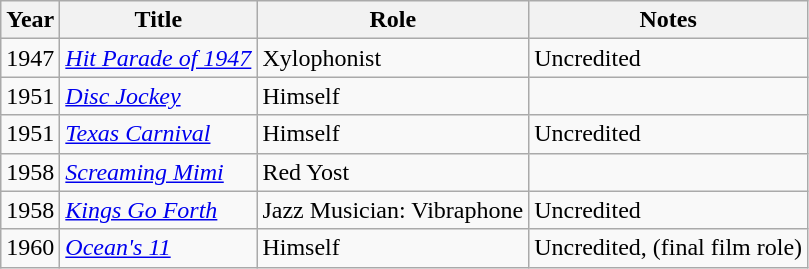<table class="wikitable">
<tr>
<th>Year</th>
<th>Title</th>
<th>Role</th>
<th>Notes</th>
</tr>
<tr>
<td>1947</td>
<td><em><a href='#'>Hit Parade of 1947</a></em></td>
<td>Xylophonist</td>
<td>Uncredited</td>
</tr>
<tr>
<td>1951</td>
<td><em><a href='#'>Disc Jockey</a></em></td>
<td>Himself</td>
<td></td>
</tr>
<tr>
<td>1951</td>
<td><em><a href='#'>Texas Carnival</a></em></td>
<td>Himself</td>
<td>Uncredited</td>
</tr>
<tr>
<td>1958</td>
<td><em><a href='#'>Screaming Mimi</a></em></td>
<td>Red Yost</td>
<td></td>
</tr>
<tr>
<td>1958</td>
<td><em><a href='#'>Kings Go Forth</a></em></td>
<td>Jazz Musician: Vibraphone</td>
<td>Uncredited</td>
</tr>
<tr>
<td>1960</td>
<td><em><a href='#'>Ocean's 11</a></em></td>
<td>Himself</td>
<td>Uncredited, (final film role)</td>
</tr>
</table>
